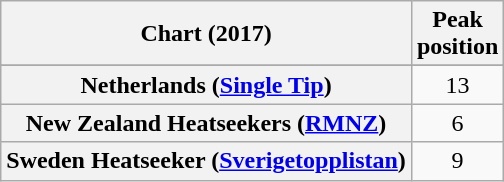<table class="wikitable sortable plainrowheaders" style="text-align:center">
<tr>
<th scope="col">Chart (2017)</th>
<th scope="col">Peak<br>position</th>
</tr>
<tr>
</tr>
<tr>
</tr>
<tr>
</tr>
<tr>
<th scope="row">Netherlands (<a href='#'>Single Tip</a>)</th>
<td>13</td>
</tr>
<tr>
<th scope="row">New Zealand Heatseekers (<a href='#'>RMNZ</a>)</th>
<td>6</td>
</tr>
<tr>
<th scope="row">Sweden Heatseeker (<a href='#'>Sverigetopplistan</a>)</th>
<td>9</td>
</tr>
</table>
